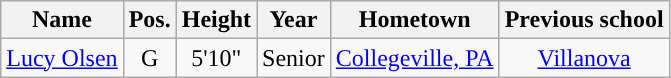<table class="wikitable sortable" style="text-align:center">
<tr align=center>
<th>Name</th>
<th>Pos.</th>
<th>Height</th>
<th>Year</th>
<th>Hometown</th>
<th class="unsortable">Previous school</th>
</tr>
<tr>
<td><a href='#'>Lucy Olsen</a></td>
<td>G</td>
<td>5'10"</td>
<td>Senior</td>
<td><a href='#'>Collegeville, PA</a></td>
<td><a href='#'>Villanova</a></td>
</tr>
</table>
